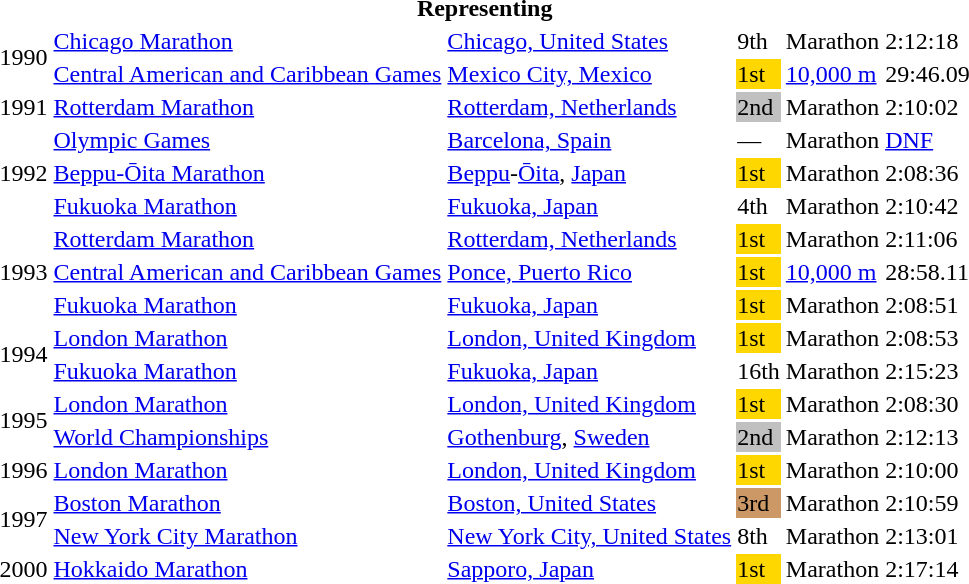<table>
<tr>
<th colspan="6">Representing </th>
</tr>
<tr>
<td rowspan=2>1990</td>
<td><a href='#'>Chicago Marathon</a></td>
<td><a href='#'>Chicago, United States</a></td>
<td>9th</td>
<td>Marathon</td>
<td>2:12:18</td>
</tr>
<tr>
<td><a href='#'>Central American and Caribbean Games</a></td>
<td><a href='#'>Mexico City, Mexico</a></td>
<td bgcolor=gold>1st</td>
<td><a href='#'>10,000 m</a></td>
<td>29:46.09</td>
</tr>
<tr>
<td>1991</td>
<td><a href='#'>Rotterdam Marathon</a></td>
<td><a href='#'>Rotterdam, Netherlands</a></td>
<td bgcolor="silver">2nd</td>
<td>Marathon</td>
<td>2:10:02</td>
</tr>
<tr>
<td rowspan=3>1992</td>
<td><a href='#'>Olympic Games</a></td>
<td><a href='#'>Barcelona, Spain</a></td>
<td>—</td>
<td>Marathon</td>
<td><a href='#'>DNF</a></td>
</tr>
<tr>
<td><a href='#'>Beppu-Ōita Marathon</a></td>
<td><a href='#'>Beppu</a>-<a href='#'>Ōita</a>, <a href='#'>Japan</a></td>
<td bgcolor="gold">1st</td>
<td>Marathon</td>
<td>2:08:36</td>
</tr>
<tr>
<td><a href='#'>Fukuoka Marathon</a></td>
<td><a href='#'>Fukuoka, Japan</a></td>
<td>4th</td>
<td>Marathon</td>
<td>2:10:42</td>
</tr>
<tr>
<td rowspan=3>1993</td>
<td><a href='#'>Rotterdam Marathon</a></td>
<td><a href='#'>Rotterdam, Netherlands</a></td>
<td bgcolor="gold">1st</td>
<td>Marathon</td>
<td>2:11:06</td>
</tr>
<tr>
<td><a href='#'>Central American and Caribbean Games</a></td>
<td><a href='#'>Ponce, Puerto Rico</a></td>
<td bgcolor="gold">1st</td>
<td><a href='#'>10,000 m</a></td>
<td>28:58.11</td>
</tr>
<tr>
<td><a href='#'>Fukuoka Marathon</a></td>
<td><a href='#'>Fukuoka, Japan</a></td>
<td bgcolor="gold">1st</td>
<td>Marathon</td>
<td>2:08:51</td>
</tr>
<tr>
<td rowspan=2>1994</td>
<td><a href='#'>London Marathon</a></td>
<td><a href='#'>London, United Kingdom</a></td>
<td bgcolor="gold">1st</td>
<td>Marathon</td>
<td>2:08:53</td>
</tr>
<tr>
<td><a href='#'>Fukuoka Marathon</a></td>
<td><a href='#'>Fukuoka, Japan</a></td>
<td>16th</td>
<td>Marathon</td>
<td>2:15:23</td>
</tr>
<tr>
<td rowspan=2>1995</td>
<td><a href='#'>London Marathon</a></td>
<td><a href='#'>London, United Kingdom</a></td>
<td bgcolor="gold">1st</td>
<td>Marathon</td>
<td>2:08:30</td>
</tr>
<tr>
<td><a href='#'>World Championships</a></td>
<td><a href='#'>Gothenburg</a>, <a href='#'>Sweden</a></td>
<td bgcolor="silver">2nd</td>
<td>Marathon</td>
<td>2:12:13</td>
</tr>
<tr>
<td>1996</td>
<td><a href='#'>London Marathon</a></td>
<td><a href='#'>London, United Kingdom</a></td>
<td bgcolor="gold">1st</td>
<td>Marathon</td>
<td>2:10:00</td>
</tr>
<tr>
<td rowspan=2>1997</td>
<td><a href='#'>Boston Marathon</a></td>
<td><a href='#'>Boston, United States</a></td>
<td bgcolor="cc9966">3rd</td>
<td>Marathon</td>
<td>2:10:59</td>
</tr>
<tr>
<td><a href='#'>New York City Marathon</a></td>
<td><a href='#'>New York City, United States</a></td>
<td>8th</td>
<td>Marathon</td>
<td>2:13:01</td>
</tr>
<tr>
<td>2000</td>
<td><a href='#'>Hokkaido Marathon</a></td>
<td><a href='#'>Sapporo, Japan</a></td>
<td bgcolor="gold">1st</td>
<td>Marathon</td>
<td>2:17:14</td>
</tr>
</table>
